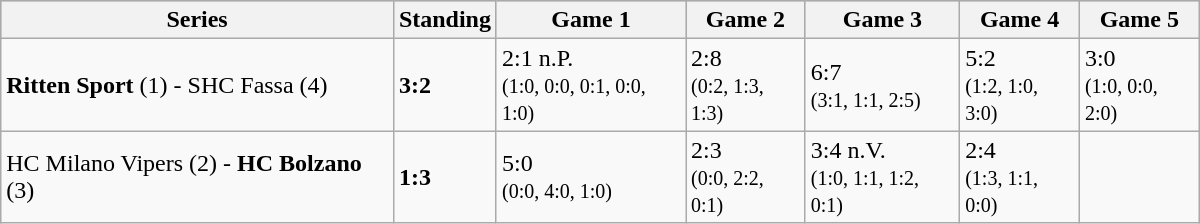<table class="wikitable" width="800px">
<tr style="background-color:#c0c0c0;">
<th>Series</th>
<th>Standing</th>
<th>Game 1</th>
<th>Game 2</th>
<th>Game 3</th>
<th>Game 4</th>
<th>Game 5</th>
</tr>
<tr>
<td><strong>Ritten Sport</strong> (1) - SHC Fassa (4)</td>
<td><strong>3:2</strong></td>
<td>2:1 n.P.<br><small>(1:0, 0:0, 0:1, 0:0, 1:0)</small></td>
<td>2:8<br><small>(0:2, 1:3, 1:3)</small></td>
<td>6:7<br><small>(3:1, 1:1, 2:5)</small></td>
<td>5:2<br><small>(1:2, 1:0, 3:0)</small></td>
<td>3:0<br><small>(1:0, 0:0, 2:0)</small></td>
</tr>
<tr>
<td>HC Milano Vipers (2) - <strong>HC Bolzano</strong> (3)</td>
<td><strong>1:3</strong></td>
<td>5:0<br><small>(0:0, 4:0, 1:0)</small></td>
<td>2:3<br><small>(0:0, 2:2, 0:1)</small></td>
<td>3:4 n.V.<br><small>(1:0, 1:1, 1:2, 0:1)</small></td>
<td>2:4<br><small>(1:3, 1:1, 0:0)</small></td>
<td></td>
</tr>
</table>
